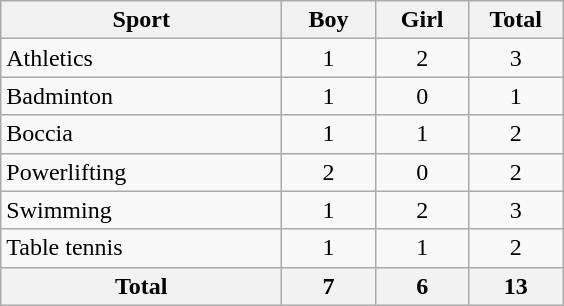<table class="wikitable sortable" style="text-align:center;">
<tr>
<th width=180>Sport</th>
<th width=55>Boy</th>
<th width=55>Girl</th>
<th width=55>Total</th>
</tr>
<tr>
<td align=left>Athletics</td>
<td>1</td>
<td>2</td>
<td>3</td>
</tr>
<tr>
<td align=left>Badminton</td>
<td>1</td>
<td>0</td>
<td>1</td>
</tr>
<tr>
<td align=left>Boccia</td>
<td>1</td>
<td>1</td>
<td>2</td>
</tr>
<tr>
<td align=left>Powerlifting</td>
<td>2</td>
<td>0</td>
<td>2</td>
</tr>
<tr>
<td align=left>Swimming</td>
<td>1</td>
<td>2</td>
<td>3</td>
</tr>
<tr>
<td align=left>Table tennis</td>
<td>1</td>
<td>1</td>
<td>2</td>
</tr>
<tr>
<th>Total</th>
<th>7</th>
<th>6</th>
<th>13</th>
</tr>
</table>
